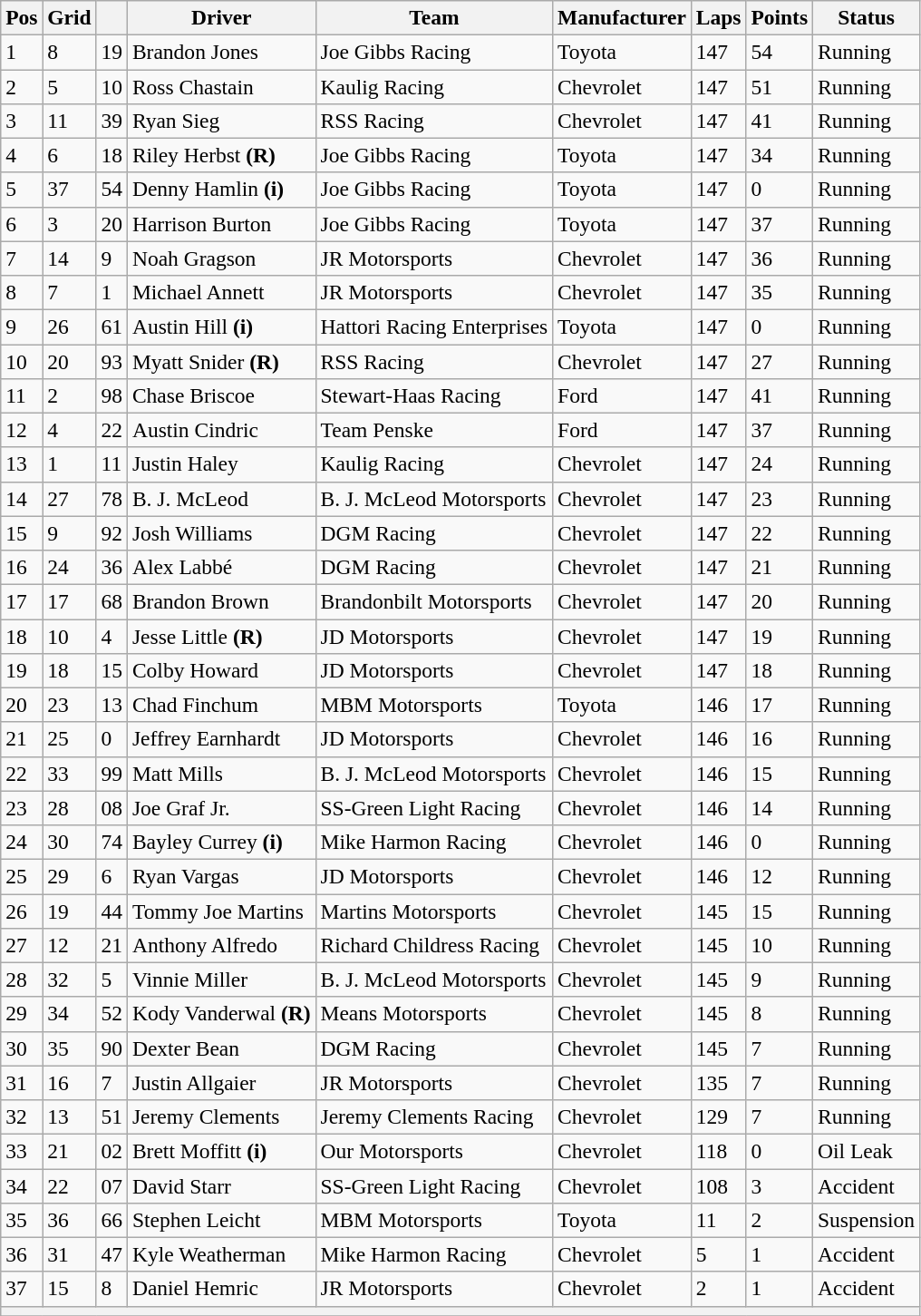<table class="wikitable" style="font-size:98%">
<tr>
<th>Pos</th>
<th>Grid</th>
<th></th>
<th>Driver</th>
<th>Team</th>
<th>Manufacturer</th>
<th>Laps</th>
<th>Points</th>
<th>Status</th>
</tr>
<tr>
<td>1</td>
<td>8</td>
<td>19</td>
<td>Brandon Jones</td>
<td>Joe Gibbs Racing</td>
<td>Toyota</td>
<td>147</td>
<td>54</td>
<td>Running</td>
</tr>
<tr>
<td>2</td>
<td>5</td>
<td>10</td>
<td>Ross Chastain</td>
<td>Kaulig Racing</td>
<td>Chevrolet</td>
<td>147</td>
<td>51</td>
<td>Running</td>
</tr>
<tr>
<td>3</td>
<td>11</td>
<td>39</td>
<td>Ryan Sieg</td>
<td>RSS Racing</td>
<td>Chevrolet</td>
<td>147</td>
<td>41</td>
<td>Running</td>
</tr>
<tr>
<td>4</td>
<td>6</td>
<td>18</td>
<td>Riley Herbst <strong>(R)</strong></td>
<td>Joe Gibbs Racing</td>
<td>Toyota</td>
<td>147</td>
<td>34</td>
<td>Running</td>
</tr>
<tr>
<td>5</td>
<td>37</td>
<td>54</td>
<td>Denny Hamlin <strong>(i)</strong></td>
<td>Joe Gibbs Racing</td>
<td>Toyota</td>
<td>147</td>
<td>0</td>
<td>Running</td>
</tr>
<tr>
<td>6</td>
<td>3</td>
<td>20</td>
<td>Harrison Burton</td>
<td>Joe Gibbs Racing</td>
<td>Toyota</td>
<td>147</td>
<td>37</td>
<td>Running</td>
</tr>
<tr>
<td>7</td>
<td>14</td>
<td>9</td>
<td>Noah Gragson</td>
<td>JR Motorsports</td>
<td>Chevrolet</td>
<td>147</td>
<td>36</td>
<td>Running</td>
</tr>
<tr>
<td>8</td>
<td>7</td>
<td>1</td>
<td>Michael Annett</td>
<td>JR Motorsports</td>
<td>Chevrolet</td>
<td>147</td>
<td>35</td>
<td>Running</td>
</tr>
<tr>
<td>9</td>
<td>26</td>
<td>61</td>
<td>Austin Hill <strong>(i)</strong></td>
<td>Hattori Racing Enterprises</td>
<td>Toyota</td>
<td>147</td>
<td>0</td>
<td>Running</td>
</tr>
<tr>
<td>10</td>
<td>20</td>
<td>93</td>
<td>Myatt Snider <strong>(R)</strong></td>
<td>RSS Racing</td>
<td>Chevrolet</td>
<td>147</td>
<td>27</td>
<td>Running</td>
</tr>
<tr>
<td>11</td>
<td>2</td>
<td>98</td>
<td>Chase Briscoe</td>
<td>Stewart-Haas Racing</td>
<td>Ford</td>
<td>147</td>
<td>41</td>
<td>Running</td>
</tr>
<tr>
<td>12</td>
<td>4</td>
<td>22</td>
<td>Austin Cindric</td>
<td>Team Penske</td>
<td>Ford</td>
<td>147</td>
<td>37</td>
<td>Running</td>
</tr>
<tr>
<td>13</td>
<td>1</td>
<td>11</td>
<td>Justin Haley</td>
<td>Kaulig Racing</td>
<td>Chevrolet</td>
<td>147</td>
<td>24</td>
<td>Running</td>
</tr>
<tr>
<td>14</td>
<td>27</td>
<td>78</td>
<td>B. J. McLeod</td>
<td>B. J. McLeod Motorsports</td>
<td>Chevrolet</td>
<td>147</td>
<td>23</td>
<td>Running</td>
</tr>
<tr>
<td>15</td>
<td>9</td>
<td>92</td>
<td>Josh Williams</td>
<td>DGM Racing</td>
<td>Chevrolet</td>
<td>147</td>
<td>22</td>
<td>Running</td>
</tr>
<tr>
<td>16</td>
<td>24</td>
<td>36</td>
<td>Alex Labbé</td>
<td>DGM Racing</td>
<td>Chevrolet</td>
<td>147</td>
<td>21</td>
<td>Running</td>
</tr>
<tr>
<td>17</td>
<td>17</td>
<td>68</td>
<td>Brandon Brown</td>
<td>Brandonbilt Motorsports</td>
<td>Chevrolet</td>
<td>147</td>
<td>20</td>
<td>Running</td>
</tr>
<tr>
<td>18</td>
<td>10</td>
<td>4</td>
<td>Jesse Little <strong>(R)</strong></td>
<td>JD Motorsports</td>
<td>Chevrolet</td>
<td>147</td>
<td>19</td>
<td>Running</td>
</tr>
<tr>
<td>19</td>
<td>18</td>
<td>15</td>
<td>Colby Howard</td>
<td>JD Motorsports</td>
<td>Chevrolet</td>
<td>147</td>
<td>18</td>
<td>Running</td>
</tr>
<tr>
<td>20</td>
<td>23</td>
<td>13</td>
<td>Chad Finchum</td>
<td>MBM Motorsports</td>
<td>Toyota</td>
<td>146</td>
<td>17</td>
<td>Running</td>
</tr>
<tr>
<td>21</td>
<td>25</td>
<td>0</td>
<td>Jeffrey Earnhardt</td>
<td>JD Motorsports</td>
<td>Chevrolet</td>
<td>146</td>
<td>16</td>
<td>Running</td>
</tr>
<tr>
<td>22</td>
<td>33</td>
<td>99</td>
<td>Matt Mills</td>
<td>B. J. McLeod Motorsports</td>
<td>Chevrolet</td>
<td>146</td>
<td>15</td>
<td>Running</td>
</tr>
<tr>
<td>23</td>
<td>28</td>
<td>08</td>
<td>Joe Graf Jr.</td>
<td>SS-Green Light Racing</td>
<td>Chevrolet</td>
<td>146</td>
<td>14</td>
<td>Running</td>
</tr>
<tr>
<td>24</td>
<td>30</td>
<td>74</td>
<td>Bayley Currey <strong>(i)</strong></td>
<td>Mike Harmon Racing</td>
<td>Chevrolet</td>
<td>146</td>
<td>0</td>
<td>Running</td>
</tr>
<tr>
<td>25</td>
<td>29</td>
<td>6</td>
<td>Ryan Vargas</td>
<td>JD Motorsports</td>
<td>Chevrolet</td>
<td>146</td>
<td>12</td>
<td>Running</td>
</tr>
<tr>
<td>26</td>
<td>19</td>
<td>44</td>
<td>Tommy Joe Martins</td>
<td>Martins Motorsports</td>
<td>Chevrolet</td>
<td>145</td>
<td>15</td>
<td>Running</td>
</tr>
<tr>
<td>27</td>
<td>12</td>
<td>21</td>
<td>Anthony Alfredo</td>
<td>Richard Childress Racing</td>
<td>Chevrolet</td>
<td>145</td>
<td>10</td>
<td>Running</td>
</tr>
<tr>
<td>28</td>
<td>32</td>
<td>5</td>
<td>Vinnie Miller</td>
<td>B. J. McLeod Motorsports</td>
<td>Chevrolet</td>
<td>145</td>
<td>9</td>
<td>Running</td>
</tr>
<tr>
<td>29</td>
<td>34</td>
<td>52</td>
<td>Kody Vanderwal <strong>(R)</strong></td>
<td>Means Motorsports</td>
<td>Chevrolet</td>
<td>145</td>
<td>8</td>
<td>Running</td>
</tr>
<tr>
<td>30</td>
<td>35</td>
<td>90</td>
<td>Dexter Bean</td>
<td>DGM Racing</td>
<td>Chevrolet</td>
<td>145</td>
<td>7</td>
<td>Running</td>
</tr>
<tr>
<td>31</td>
<td>16</td>
<td>7</td>
<td>Justin Allgaier</td>
<td>JR Motorsports</td>
<td>Chevrolet</td>
<td>135</td>
<td>7</td>
<td>Running</td>
</tr>
<tr>
<td>32</td>
<td>13</td>
<td>51</td>
<td>Jeremy Clements</td>
<td>Jeremy Clements Racing</td>
<td>Chevrolet</td>
<td>129</td>
<td>7</td>
<td>Running</td>
</tr>
<tr>
<td>33</td>
<td>21</td>
<td>02</td>
<td>Brett Moffitt <strong>(i)</strong></td>
<td>Our Motorsports</td>
<td>Chevrolet</td>
<td>118</td>
<td>0</td>
<td>Oil Leak</td>
</tr>
<tr>
<td>34</td>
<td>22</td>
<td>07</td>
<td>David Starr</td>
<td>SS-Green Light Racing</td>
<td>Chevrolet</td>
<td>108</td>
<td>3</td>
<td>Accident</td>
</tr>
<tr>
<td>35</td>
<td>36</td>
<td>66</td>
<td>Stephen Leicht</td>
<td>MBM Motorsports</td>
<td>Toyota</td>
<td>11</td>
<td>2</td>
<td>Suspension</td>
</tr>
<tr>
<td>36</td>
<td>31</td>
<td>47</td>
<td>Kyle Weatherman</td>
<td>Mike Harmon Racing</td>
<td>Chevrolet</td>
<td>5</td>
<td>1</td>
<td>Accident</td>
</tr>
<tr>
<td>37</td>
<td>15</td>
<td>8</td>
<td>Daniel Hemric</td>
<td>JR Motorsports</td>
<td>Chevrolet</td>
<td>2</td>
<td>1</td>
<td>Accident</td>
</tr>
<tr>
<th colspan="9"></th>
</tr>
<tr>
</tr>
</table>
